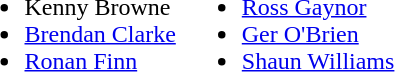<table>
<tr style="vertical-align:top">
<td><br><ul><li> Kenny Browne</li><li> <a href='#'>Brendan Clarke</a></li><li> <a href='#'>Ronan Finn</a></li></ul></td>
<td><br><ul><li> <a href='#'>Ross Gaynor</a></li><li> <a href='#'>Ger O'Brien</a></li><li> <a href='#'>Shaun Williams</a></li></ul></td>
</tr>
</table>
